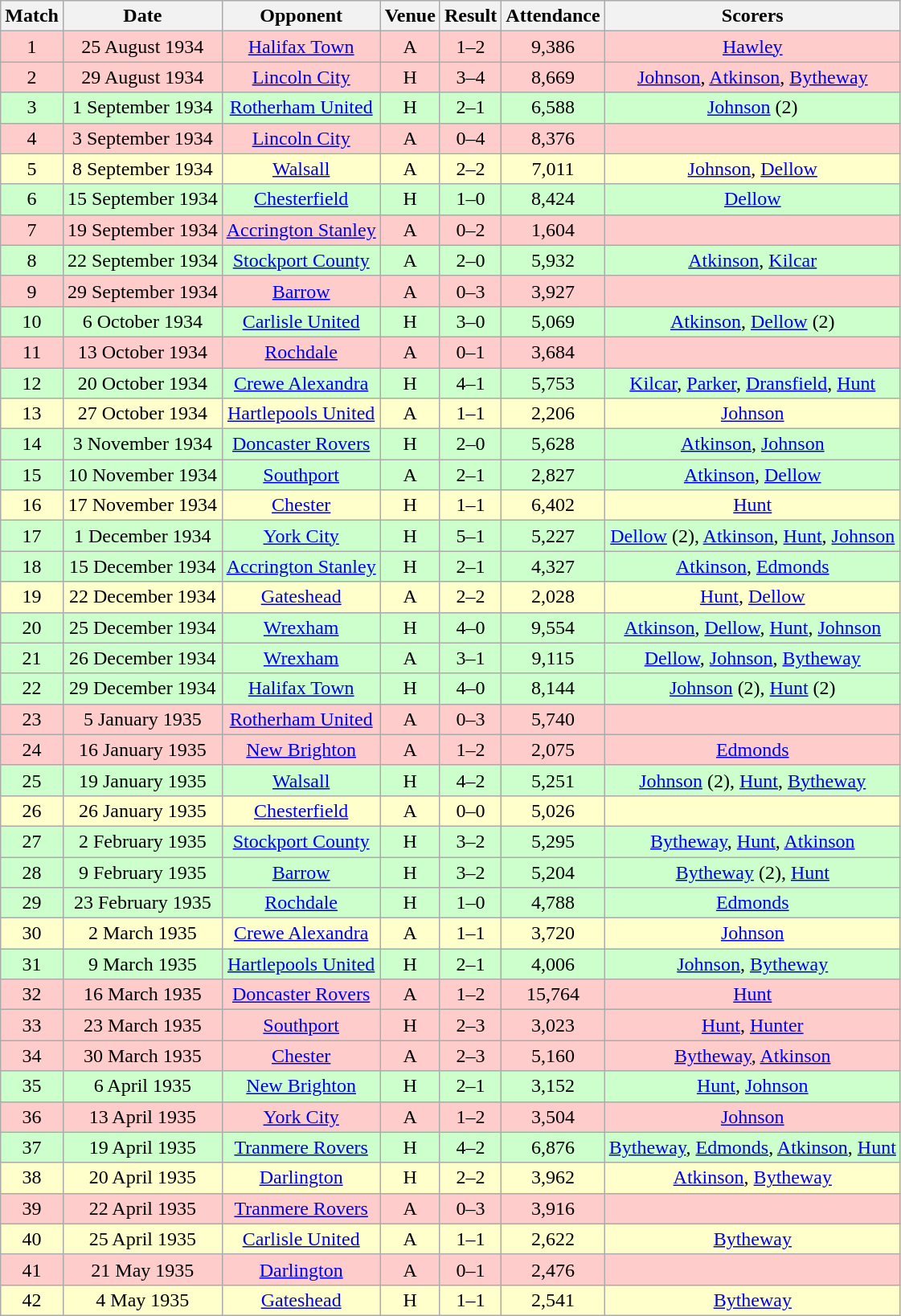<table class="wikitable " style="font-size:100%; text-align:center">
<tr>
<th>Match</th>
<th>Date</th>
<th>Opponent</th>
<th>Venue</th>
<th>Result</th>
<th>Attendance</th>
<th>Scorers</th>
</tr>
<tr style="background: #FFCCCC;">
<td>1</td>
<td>25 August 1934</td>
<td><a href='#'>Halifax Town</a></td>
<td>A</td>
<td>1–2</td>
<td>9,386</td>
<td><a href='#'>Hawley</a></td>
</tr>
<tr style="background: #FFCCCC;">
<td>2</td>
<td>29 August 1934</td>
<td><a href='#'>Lincoln City</a></td>
<td>H</td>
<td>3–4</td>
<td>8,669</td>
<td><a href='#'>Johnson</a>, <a href='#'>Atkinson</a>, <a href='#'>Bytheway</a></td>
</tr>
<tr style="background: #CCFFCC;">
<td>3</td>
<td>1 September 1934</td>
<td><a href='#'>Rotherham United</a></td>
<td>H</td>
<td>2–1</td>
<td>6,588</td>
<td><a href='#'>Johnson</a> (2)</td>
</tr>
<tr style="background: #FFCCCC;">
<td>4</td>
<td>3 September 1934</td>
<td><a href='#'>Lincoln City</a></td>
<td>A</td>
<td>0–4</td>
<td>8,376</td>
<td></td>
</tr>
<tr style="background: #FFFFCC;">
<td>5</td>
<td>8 September 1934</td>
<td><a href='#'>Walsall</a></td>
<td>A</td>
<td>2–2</td>
<td>7,011</td>
<td><a href='#'>Johnson</a>, <a href='#'>Dellow</a></td>
</tr>
<tr style="background: #CCFFCC;">
<td>6</td>
<td>15 September 1934</td>
<td><a href='#'>Chesterfield</a></td>
<td>H</td>
<td>1–0</td>
<td>8,424</td>
<td><a href='#'>Dellow</a></td>
</tr>
<tr style="background: #FFCCCC;">
<td>7</td>
<td>19 September 1934</td>
<td><a href='#'>Accrington Stanley</a></td>
<td>A</td>
<td>0–2</td>
<td>1,604</td>
<td></td>
</tr>
<tr style="background: #CCFFCC;">
<td>8</td>
<td>22 September 1934</td>
<td><a href='#'>Stockport County</a></td>
<td>A</td>
<td>2–0</td>
<td>5,932</td>
<td><a href='#'>Atkinson</a>, <a href='#'>Kilcar</a></td>
</tr>
<tr style="background: #FFCCCC;">
<td>9</td>
<td>29 September 1934</td>
<td><a href='#'>Barrow</a></td>
<td>A</td>
<td>0–3</td>
<td>3,927</td>
<td></td>
</tr>
<tr style="background: #CCFFCC;">
<td>10</td>
<td>6 October 1934</td>
<td><a href='#'>Carlisle United</a></td>
<td>H</td>
<td>3–0</td>
<td>5,069</td>
<td><a href='#'>Atkinson</a>, <a href='#'>Dellow</a> (2)</td>
</tr>
<tr style="background: #FFCCCC;">
<td>11</td>
<td>13 October 1934</td>
<td><a href='#'>Rochdale</a></td>
<td>A</td>
<td>0–1</td>
<td>3,684</td>
<td></td>
</tr>
<tr style="background: #CCFFCC;">
<td>12</td>
<td>20 October 1934</td>
<td><a href='#'>Crewe Alexandra</a></td>
<td>H</td>
<td>4–1</td>
<td>5,753</td>
<td><a href='#'>Kilcar</a>, <a href='#'>Parker</a>, <a href='#'>Dransfield</a>, <a href='#'>Hunt</a></td>
</tr>
<tr style="background: #FFFFCC;">
<td>13</td>
<td>27 October 1934</td>
<td><a href='#'>Hartlepools United</a></td>
<td>A</td>
<td>1–1</td>
<td>2,206</td>
<td><a href='#'>Johnson</a></td>
</tr>
<tr style="background: #CCFFCC;">
<td>14</td>
<td>3 November 1934</td>
<td><a href='#'>Doncaster Rovers</a></td>
<td>H</td>
<td>2–0</td>
<td>5,628</td>
<td><a href='#'>Atkinson</a>, <a href='#'>Johnson</a></td>
</tr>
<tr style="background: #CCFFCC;">
<td>15</td>
<td>10 November 1934</td>
<td><a href='#'>Southport</a></td>
<td>A</td>
<td>2–1</td>
<td>2,827</td>
<td><a href='#'>Atkinson</a>, <a href='#'>Dellow</a></td>
</tr>
<tr style="background: #FFFFCC;">
<td>16</td>
<td>17 November 1934</td>
<td><a href='#'>Chester</a></td>
<td>H</td>
<td>1–1</td>
<td>6,402</td>
<td><a href='#'>Hunt</a></td>
</tr>
<tr style="background: #CCFFCC;">
<td>17</td>
<td>1 December 1934</td>
<td><a href='#'>York City</a></td>
<td>H</td>
<td>5–1</td>
<td>5,227</td>
<td><a href='#'>Dellow</a> (2), <a href='#'>Atkinson</a>, <a href='#'>Hunt</a>, <a href='#'>Johnson</a></td>
</tr>
<tr style="background: #CCFFCC;">
<td>18</td>
<td>15 December 1934</td>
<td><a href='#'>Accrington Stanley</a></td>
<td>H</td>
<td>2–1</td>
<td>4,327</td>
<td><a href='#'>Atkinson</a>, <a href='#'>Edmonds</a></td>
</tr>
<tr style="background: #FFFFCC;">
<td>19</td>
<td>22 December 1934</td>
<td><a href='#'>Gateshead</a></td>
<td>A</td>
<td>2–2</td>
<td>2,028</td>
<td><a href='#'>Hunt</a>, <a href='#'>Dellow</a></td>
</tr>
<tr style="background: #CCFFCC;">
<td>20</td>
<td>25 December 1934</td>
<td><a href='#'>Wrexham</a></td>
<td>H</td>
<td>4–0</td>
<td>9,554</td>
<td><a href='#'>Atkinson</a>, <a href='#'>Dellow</a>, <a href='#'>Hunt</a>, <a href='#'>Johnson</a></td>
</tr>
<tr style="background: #CCFFCC;">
<td>21</td>
<td>26 December 1934</td>
<td><a href='#'>Wrexham</a></td>
<td>A</td>
<td>3–1</td>
<td>9,115</td>
<td><a href='#'>Dellow</a>, <a href='#'>Johnson</a>, <a href='#'>Bytheway</a></td>
</tr>
<tr style="background: #CCFFCC;">
<td>22</td>
<td>29 December 1934</td>
<td><a href='#'>Halifax Town</a></td>
<td>H</td>
<td>4–0</td>
<td>8,144</td>
<td><a href='#'>Johnson</a> (2), <a href='#'>Hunt</a> (2)</td>
</tr>
<tr style="background: #FFCCCC;">
<td>23</td>
<td>5 January 1935</td>
<td><a href='#'>Rotherham United</a></td>
<td>A</td>
<td>0–3</td>
<td>5,740</td>
<td></td>
</tr>
<tr style="background: #FFCCCC;">
<td>24</td>
<td>16 January 1935</td>
<td><a href='#'>New Brighton</a></td>
<td>A</td>
<td>1–2</td>
<td>2,075</td>
<td><a href='#'>Edmonds</a></td>
</tr>
<tr style="background: #CCFFCC;">
<td>25</td>
<td>19 January 1935</td>
<td><a href='#'>Walsall</a></td>
<td>H</td>
<td>4–2</td>
<td>5,251</td>
<td><a href='#'>Johnson</a> (2), <a href='#'>Hunt</a>, <a href='#'>Bytheway</a></td>
</tr>
<tr style="background: #FFFFCC;">
<td>26</td>
<td>26 January 1935</td>
<td><a href='#'>Chesterfield</a></td>
<td>A</td>
<td>0–0</td>
<td>5,026</td>
<td></td>
</tr>
<tr style="background: #CCFFCC;">
<td>27</td>
<td>2 February 1935</td>
<td><a href='#'>Stockport County</a></td>
<td>H</td>
<td>3–2</td>
<td>5,295</td>
<td><a href='#'>Bytheway</a>, <a href='#'>Hunt</a>, <a href='#'>Atkinson</a></td>
</tr>
<tr style="background: #CCFFCC;">
<td>28</td>
<td>9 February 1935</td>
<td><a href='#'>Barrow</a></td>
<td>H</td>
<td>3–2</td>
<td>5,204</td>
<td><a href='#'>Bytheway</a> (2), <a href='#'>Hunt</a></td>
</tr>
<tr style="background: #CCFFCC;">
<td>29</td>
<td>23 February 1935</td>
<td><a href='#'>Rochdale</a></td>
<td>H</td>
<td>1–0</td>
<td>4,788</td>
<td><a href='#'>Edmonds</a></td>
</tr>
<tr style="background: #FFFFCC;">
<td>30</td>
<td>2 March 1935</td>
<td><a href='#'>Crewe Alexandra</a></td>
<td>A</td>
<td>1–1</td>
<td>3,720</td>
<td><a href='#'>Johnson</a></td>
</tr>
<tr style="background: #CCFFCC;">
<td>31</td>
<td>9 March 1935</td>
<td><a href='#'>Hartlepools United</a></td>
<td>H</td>
<td>2–1</td>
<td>4,006</td>
<td><a href='#'>Johnson</a>, <a href='#'>Bytheway</a></td>
</tr>
<tr style="background: #FFCCCC;">
<td>32</td>
<td>16 March 1935</td>
<td><a href='#'>Doncaster Rovers</a></td>
<td>A</td>
<td>1–2</td>
<td>15,764</td>
<td><a href='#'>Hunt</a></td>
</tr>
<tr style="background: #FFCCCC;">
<td>33</td>
<td>23 March 1935</td>
<td><a href='#'>Southport</a></td>
<td>H</td>
<td>2–3</td>
<td>3,023</td>
<td><a href='#'>Hunt</a>, <a href='#'>Hunter</a></td>
</tr>
<tr style="background: #FFCCCC;">
<td>34</td>
<td>30 March 1935</td>
<td><a href='#'>Chester</a></td>
<td>A</td>
<td>2–3</td>
<td>5,160</td>
<td><a href='#'>Bytheway</a>, <a href='#'>Atkinson</a></td>
</tr>
<tr style="background: #CCFFCC;">
<td>35</td>
<td>6 April 1935</td>
<td><a href='#'>New Brighton</a></td>
<td>H</td>
<td>2–1</td>
<td>3,152</td>
<td><a href='#'>Hunt</a>, <a href='#'>Johnson</a></td>
</tr>
<tr style="background: #FFCCCC;">
<td>36</td>
<td>13 April 1935</td>
<td><a href='#'>York City</a></td>
<td>A</td>
<td>1–2</td>
<td>3,504</td>
<td><a href='#'>Johnson</a></td>
</tr>
<tr style="background: #CCFFCC;">
<td>37</td>
<td>19 April 1935</td>
<td><a href='#'>Tranmere Rovers</a></td>
<td>H</td>
<td>4–2</td>
<td>6,876</td>
<td><a href='#'>Bytheway</a>, <a href='#'>Edmonds</a>, <a href='#'>Atkinson</a>, <a href='#'>Hunt</a></td>
</tr>
<tr style="background: #FFFFCC;">
<td>38</td>
<td>20 April 1935</td>
<td><a href='#'>Darlington</a></td>
<td>H</td>
<td>2–2</td>
<td>3,962</td>
<td><a href='#'>Atkinson</a>, <a href='#'>Bytheway</a></td>
</tr>
<tr style="background: #FFCCCC;">
<td>39</td>
<td>22 April 1935</td>
<td><a href='#'>Tranmere Rovers</a></td>
<td>A</td>
<td>0–3</td>
<td>3,916</td>
<td></td>
</tr>
<tr style="background: #FFFFCC;">
<td>40</td>
<td>25 April 1935</td>
<td><a href='#'>Carlisle United</a></td>
<td>A</td>
<td>1–1</td>
<td>2,622</td>
<td><a href='#'>Bytheway</a></td>
</tr>
<tr style="background: #FFCCCC;">
<td>41</td>
<td>21 May 1935</td>
<td><a href='#'>Darlington</a></td>
<td>A</td>
<td>0–1</td>
<td>2,476</td>
<td></td>
</tr>
<tr style="background: #FFFFCC;">
<td>42</td>
<td>4 May 1935</td>
<td><a href='#'>Gateshead</a></td>
<td>H</td>
<td>1–1</td>
<td>2,541</td>
<td><a href='#'>Bytheway</a></td>
</tr>
</table>
